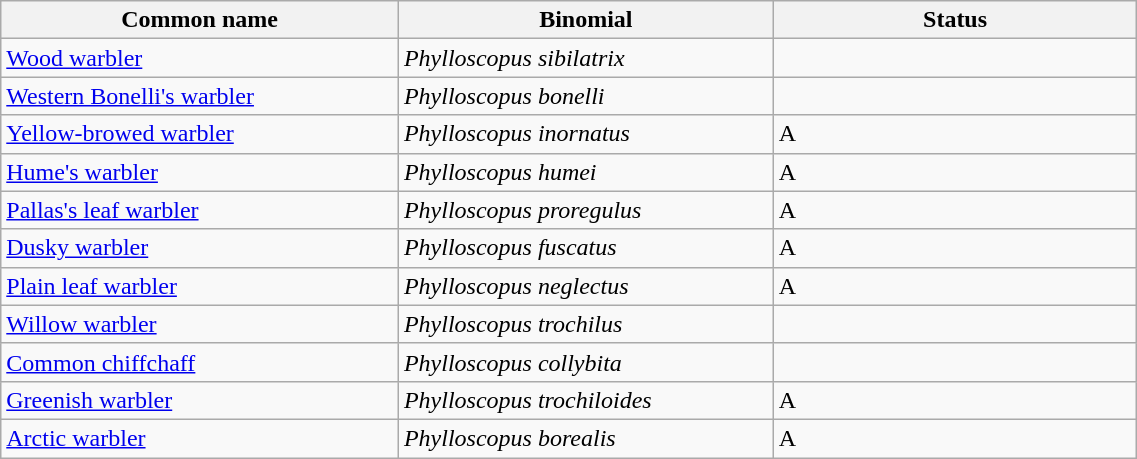<table width=60% class="wikitable">
<tr>
<th width=35%>Common name</th>
<th width=33%>Binomial</th>
<th width=32%>Status</th>
</tr>
<tr>
<td><a href='#'>Wood warbler</a></td>
<td><em>Phylloscopus sibilatrix</em></td>
<td></td>
</tr>
<tr>
<td><a href='#'>Western Bonelli's warbler</a></td>
<td><em>Phylloscopus bonelli</em></td>
<td></td>
</tr>
<tr>
<td><a href='#'>Yellow-browed warbler</a></td>
<td><em>Phylloscopus inornatus</em></td>
<td>A</td>
</tr>
<tr>
<td><a href='#'>Hume's warbler</a></td>
<td><em>Phylloscopus humei</em></td>
<td>A</td>
</tr>
<tr>
<td><a href='#'>Pallas's leaf warbler</a></td>
<td><em>Phylloscopus proregulus</em></td>
<td>A</td>
</tr>
<tr>
<td><a href='#'>Dusky warbler</a></td>
<td><em>Phylloscopus fuscatus</em></td>
<td>A</td>
</tr>
<tr>
<td><a href='#'>Plain leaf warbler</a></td>
<td><em>Phylloscopus neglectus</em></td>
<td>A</td>
</tr>
<tr>
<td><a href='#'>Willow warbler</a></td>
<td><em>Phylloscopus trochilus</em></td>
<td></td>
</tr>
<tr>
<td><a href='#'>Common chiffchaff</a></td>
<td><em>Phylloscopus collybita</em></td>
<td></td>
</tr>
<tr>
<td><a href='#'>Greenish warbler</a></td>
<td><em>Phylloscopus trochiloides</em></td>
<td>A</td>
</tr>
<tr>
<td><a href='#'>Arctic warbler</a></td>
<td><em>Phylloscopus borealis</em></td>
<td>A</td>
</tr>
</table>
